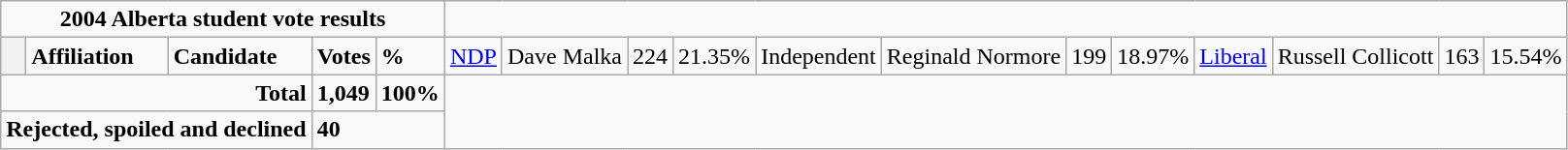<table class="wikitable">
<tr>
<td colspan="5" align="center"><strong>2004 Alberta student vote results</strong></td>
</tr>
<tr>
<th style="width: 10px;"></th>
<td><strong>Affiliation</strong></td>
<td><strong>Candidate</strong></td>
<td><strong>Votes</strong></td>
<td><strong>%</strong><br>
</td>
<td><a href='#'>NDP</a></td>
<td>Dave Malka</td>
<td>224</td>
<td>21.35%<br></td>
<td>Independent</td>
<td>Reginald Normore</td>
<td>199</td>
<td>18.97%<br></td>
<td><a href='#'>Liberal</a></td>
<td>Russell Collicott</td>
<td>163</td>
<td>15.54%<br></td>
</tr>
<tr>
<td colspan="3" align ="right"><strong>Total</strong></td>
<td><strong>1,049</strong></td>
<td><strong>100%</strong></td>
</tr>
<tr>
<td colspan="3" align="right"><strong>Rejected, spoiled and declined</strong></td>
<td colspan="2"><strong>40</strong></td>
</tr>
</table>
